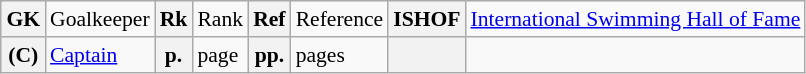<table class="wikitable" style="text-align: left; font-size: 90%; margin-left: 1em;">
<tr>
<th>GK</th>
<td>Goalkeeper</td>
<th>Rk</th>
<td>Rank</td>
<th>Ref</th>
<td>Reference</td>
<th>ISHOF</th>
<td><a href='#'>International Swimming Hall of Fame</a></td>
</tr>
<tr>
<th>(C)</th>
<td><a href='#'>Captain</a></td>
<th>p.</th>
<td>page</td>
<th>pp.</th>
<td>pages</td>
<th></th>
<td></td>
</tr>
</table>
